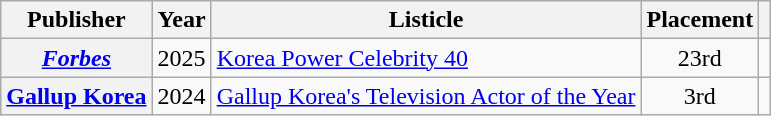<table class="wikitable plainrowheaders sortable" style="text-align:center">
<tr>
<th scope="col">Publisher</th>
<th scope="col">Year</th>
<th scope="col">Listicle</th>
<th scope="col">Placement</th>
<th scope="col" class="unsortable"></th>
</tr>
<tr>
<th scope="row"><em><a href='#'>Forbes</a></em></th>
<td>2025</td>
<td style="text-align:left"><a href='#'>Korea Power Celebrity 40</a></td>
<td>23rd</td>
<td></td>
</tr>
<tr>
<th scope="row"><a href='#'>Gallup Korea</a></th>
<td>2024</td>
<td style="text-align:left"><a href='#'>Gallup Korea's Television Actor of the Year</a></td>
<td>3rd</td>
<td></td>
</tr>
</table>
